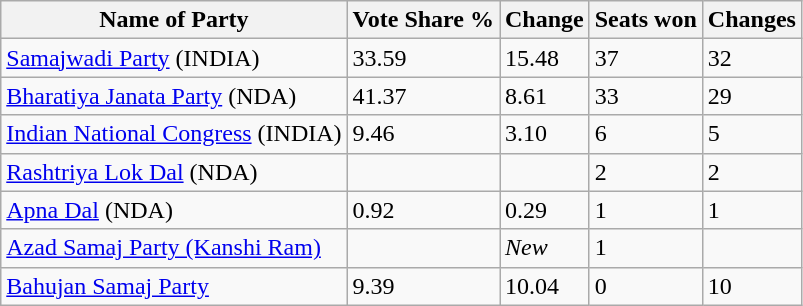<table class="wikitable sortable">
<tr>
<th>Name of Party</th>
<th>Vote Share % </th>
<th>Change</th>
<th>Seats won</th>
<th>Changes</th>
</tr>
<tr>
<td><a href='#'>Samajwadi Party</a> (INDIA)</td>
<td>33.59</td>
<td> 15.48</td>
<td>37</td>
<td> 32</td>
</tr>
<tr>
<td><a href='#'>Bharatiya Janata Party</a> (NDA)</td>
<td>41.37</td>
<td> 8.61</td>
<td>33</td>
<td> 29</td>
</tr>
<tr>
<td><a href='#'>Indian National Congress</a> (INDIA)</td>
<td>9.46</td>
<td> 3.10</td>
<td>6</td>
<td> 5</td>
</tr>
<tr>
<td><a href='#'>Rashtriya Lok Dal</a> (NDA)</td>
<td></td>
<td></td>
<td>2</td>
<td> 2</td>
</tr>
<tr>
<td><a href='#'>Apna Dal</a>  (NDA)</td>
<td>0.92</td>
<td> 0.29</td>
<td>1</td>
<td> 1</td>
</tr>
<tr>
<td><a href='#'>Azad Samaj Party (Kanshi Ram)</a></td>
<td></td>
<td><em>New</em></td>
<td>1</td>
<td></td>
</tr>
<tr>
<td><a href='#'>Bahujan Samaj Party</a></td>
<td>9.39</td>
<td> 10.04</td>
<td>0</td>
<td> 10</td>
</tr>
</table>
